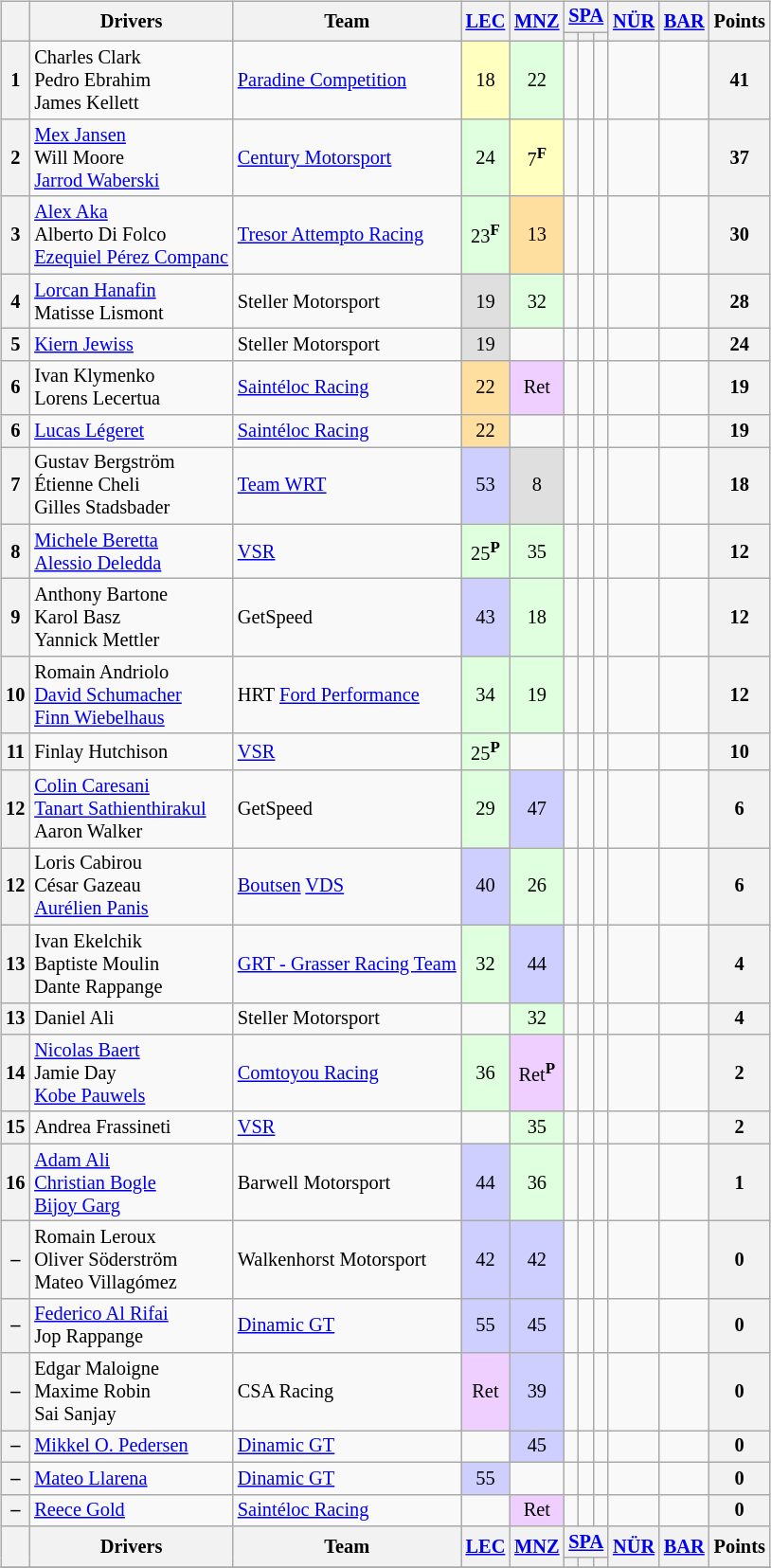<table>
<tr>
<td><br><table class="wikitable" style="font-size:85%; text-align:center;">
<tr>
<th rowspan="2"></th>
<th rowspan="2">Drivers</th>
<th rowspan="2">Team</th>
<th rowspan="2"><a href='#'>LEC</a><br></th>
<th rowspan="2"><a href='#'>MNZ</a><br></th>
<th colspan="3"><a href='#'>SPA</a><br></th>
<th rowspan="2"><a href='#'>NÜR</a><br></th>
<th rowspan="2"><a href='#'>BAR</a><br></th>
<th rowspan="2">Points</th>
</tr>
<tr>
<th></th>
<th></th>
<th></th>
</tr>
<tr>
<th>1</th>
<td align="left"> Charles Clark<br> Pedro Ebrahim<br> James Kellett</td>
<td align="left"> <a href='#'>Paradine Competition</a></td>
<td style="background:#ffffbf;">18</td>
<td style="background:#dfffdf;">22</td>
<td style="background:#;"></td>
<td style="background:#;"></td>
<td style="background:#;"></td>
<td style="background:#;"></td>
<td style="background:#;"></td>
<th>41</th>
</tr>
<tr>
<th>2</th>
<td align="left"> <a href='#'>Mex Jansen</a><br> Will Moore<br> <a href='#'>Jarrod Waberski</a></td>
<td align="left"> <a href='#'>Century Motorsport</a></td>
<td style="background:#dfffdf;">24</td>
<td style="background:#ffffbf;">7<sup><strong>F</strong></sup></td>
<td style="background:#;"></td>
<td style="background:#;"></td>
<td style="background:#;"></td>
<td style="background:#;"></td>
<td style="background:#;"></td>
<th>37</th>
</tr>
<tr>
<th>3</th>
<td align="left"> <a href='#'>Alex Aka</a><br> Alberto Di Folco<br> <a href='#'>Ezequiel Pérez Companc</a></td>
<td align="left"> <a href='#'>Tresor Attempto Racing</a></td>
<td style="background:#dfffdf;">23<sup><strong>F</strong></sup></td>
<td style="background:#ffdf9f;">13</td>
<td style="background:#;"></td>
<td style="background:#;"></td>
<td style="background:#;"></td>
<td style="background:#;"></td>
<td style="background:#;"></td>
<th>30</th>
</tr>
<tr>
<th>4</th>
<td align="left"> <a href='#'>Lorcan Hanafin</a><br> Matisse Lismont</td>
<td align="left"> Steller Motorsport</td>
<td style="background:#dfdfdf;">19</td>
<td style="background:#dfffdf;">32</td>
<td style="background:#;"></td>
<td style="background:#;"></td>
<td style="background:#;"></td>
<td style="background:#;"></td>
<td style="background:#;"></td>
<th>28</th>
</tr>
<tr>
<th>5</th>
<td align="left"> <a href='#'>Kiern Jewiss</a></td>
<td align="left"> Steller Motorsport</td>
<td style="background:#dfdfdf;">19</td>
<td style="background:#;"></td>
<td style="background:#;"></td>
<td style="background:#;"></td>
<td style="background:#;"></td>
<td style="background:#;"></td>
<td style="background:#;"></td>
<th>24</th>
</tr>
<tr>
<th>6</th>
<td align="left"> Ivan Klymenko<br> Lorens Lecertua</td>
<td align="left"> <a href='#'>Saintéloc Racing</a></td>
<td style="background:#ffdf9f;">22</td>
<td style="background:#EFCFFF;">Ret</td>
<td style="background:#;"></td>
<td style="background:#;"></td>
<td style="background:#;"></td>
<td style="background:#;"></td>
<td style="background:#;"></td>
<th>19</th>
</tr>
<tr>
<th>6</th>
<td align="left"> <a href='#'>Lucas Légeret</a></td>
<td align="left"> <a href='#'>Saintéloc Racing</a></td>
<td style="background:#ffdf9f;">22</td>
<td style="background:#;"></td>
<td style="background:#;"></td>
<td style="background:#;"></td>
<td style="background:#;"></td>
<td style="background:#;"></td>
<td style="background:#;"></td>
<th>19</th>
</tr>
<tr>
<th>7</th>
<td align="left"> Gustav Bergström<br> Étienne Cheli<br> Gilles Stadsbader</td>
<td align="left"> <a href='#'>Team WRT</a></td>
<td style="background:#CFCFFF;">53</td>
<td style="background:#dfdfdf;">8</td>
<td style="background:#;"></td>
<td style="background:#;"></td>
<td style="background:#;"></td>
<td style="background:#;"></td>
<td style="background:#;"></td>
<th>18</th>
</tr>
<tr>
<th>8</th>
<td align="left"> <a href='#'>Michele Beretta</a><br> <a href='#'>Alessio Deledda</a></td>
<td align="left"> <a href='#'>VSR</a></td>
<td style="background:#dfffdf;">25<sup><strong>P</strong></sup></td>
<td style="background:#dfffdf;">35</td>
<td style="background:#;"></td>
<td style="background:#;"></td>
<td style="background:#;"></td>
<td style="background:#;"></td>
<td style="background:#;"></td>
<th>12</th>
</tr>
<tr>
<th>9</th>
<td align="left"> Anthony Bartone<br> Karol Basz<br> Yannick Mettler</td>
<td align="left"> GetSpeed</td>
<td style="background:#CFCFFF;">43</td>
<td style="background:#dfffdf;">18</td>
<td style="background:#;"></td>
<td style="background:#;"></td>
<td style="background:#;"></td>
<td style="background:#;"></td>
<td style="background:#;"></td>
<th>12</th>
</tr>
<tr>
<th>10</th>
<td align="left"> Romain Andriolo<br> <a href='#'>David Schumacher</a><br> <a href='#'>Finn Wiebelhaus</a></td>
<td align="left"> HRT <a href='#'>Ford Performance</a></td>
<td style="background:#dfffdf;">34</td>
<td style="background:#dfffdf;">19</td>
<td style="background:#;"></td>
<td style="background:#;"></td>
<td style="background:#;"></td>
<td style="background:#;"></td>
<td style="background:#;"></td>
<th>12</th>
</tr>
<tr>
<th>11</th>
<td align="left"> Finlay Hutchison</td>
<td align="left"> <a href='#'>VSR</a></td>
<td style="background:#dfffdf;">25<sup><strong>P</strong></sup></td>
<td style="background:#;"></td>
<td style="background:#;"></td>
<td style="background:#;"></td>
<td style="background:#;"></td>
<td style="background:#;"></td>
<td style="background:#;"></td>
<th>10</th>
</tr>
<tr>
<th>12</th>
<td align="left"> <a href='#'>Colin Caresani</a><br> <a href='#'>Tanart Sathienthirakul</a><br> Aaron Walker</td>
<td align="left"> GetSpeed</td>
<td style="background:#dfffdf;">29</td>
<td style="background:#CFCFFF;">47</td>
<td style="background:#;"></td>
<td style="background:#;"></td>
<td style="background:#;"></td>
<td style="background:#;"></td>
<td style="background:#;"></td>
<th>6</th>
</tr>
<tr>
<th>12</th>
<td align="left"> Loris Cabirou<br> César Gazeau<br> <a href='#'>Aurélien Panis</a></td>
<td align="left"> <a href='#'>Boutsen</a> <a href='#'>VDS</a></td>
<td style="background:#CFCFFF;">40</td>
<td style="background:#dfffdf;">26</td>
<td style="background:#;"></td>
<td style="background:#;"></td>
<td style="background:#;"></td>
<td style="background:#;"></td>
<td style="background:#;"></td>
<th>6</th>
</tr>
<tr>
<th>13</th>
<td align="left"> Ivan Ekelchik<br> Baptiste Moulin<br> Dante Rappange</td>
<td align="left"> <a href='#'>GRT - Grasser Racing Team</a></td>
<td style="background:#dfffdf;">32</td>
<td style="background:#CFCFFF;">44</td>
<td style="background:#;"></td>
<td style="background:#;"></td>
<td style="background:#;"></td>
<td style="background:#;"></td>
<td style="background:#;"></td>
<th>4</th>
</tr>
<tr>
<th>13</th>
<td align="left"> Daniel Ali</td>
<td align="left"> Steller Motorsport</td>
<td style="background:#;"></td>
<td style="background:#dfffdf;">32</td>
<td style="background:#;"></td>
<td style="background:#;"></td>
<td style="background:#;"></td>
<td style="background:#;"></td>
<td style="background:#;"></td>
<th>4</th>
</tr>
<tr>
<th>14</th>
<td align="left"> <a href='#'>Nicolas Baert</a><br> Jamie Day<br> <a href='#'>Kobe Pauwels</a></td>
<td align="left"> <a href='#'>Comtoyou Racing</a></td>
<td style="background:#dfffdf;">36</td>
<td style="background:#EFCFFF;">Ret<sup><strong>P</strong></sup></td>
<td style="background:#;"></td>
<td style="background:#;"></td>
<td style="background:#;"></td>
<td style="background:#;"></td>
<td style="background:#;"></td>
<th>2</th>
</tr>
<tr>
<th>15</th>
<td align="left"> Andrea Frassineti</td>
<td align="left"> <a href='#'>VSR</a></td>
<td style="background:#;"></td>
<td style="background:#dfffdf;">35</td>
<td style="background:#;"></td>
<td style="background:#;"></td>
<td style="background:#;"></td>
<td style="background:#;"></td>
<td style="background:#;"></td>
<th>2</th>
</tr>
<tr>
<th>16</th>
<td align="left"> <a href='#'>Adam Ali</a><br> <a href='#'>Christian Bogle</a><br> <a href='#'>Bijoy Garg</a></td>
<td align="left"> Barwell Motorsport</td>
<td style="background:#CFCFFF;">44</td>
<td style="background:#dfffdf;">36</td>
<td style="background:#;"></td>
<td style="background:#;"></td>
<td style="background:#;"></td>
<td style="background:#;"></td>
<td style="background:#;"></td>
<th>1</th>
</tr>
<tr>
<th>–</th>
<td align="left"> Romain Leroux<br> Oliver Söderström<br> Mateo Villagómez</td>
<td align="left"> Walkenhorst Motorsport</td>
<td style="background:#CFCFFF;">42</td>
<td style="background:#CFCFFF;">42</td>
<td style="background:#;"></td>
<td style="background:#;"></td>
<td style="background:#;"></td>
<td style="background:#;"></td>
<td style="background:#;"></td>
<th>0</th>
</tr>
<tr>
<th>–</th>
<td align="left"> <a href='#'>Federico Al Rifai</a><br> Jop Rappange</td>
<td align="left"> <a href='#'>Dinamic GT</a></td>
<td style="background:#CFCFFF;">55</td>
<td style="background:#CFCFFF;">45</td>
<td style="background:#;"></td>
<td style="background:#;"></td>
<td style="background:#;"></td>
<td style="background:#;"></td>
<td style="background:#;"></td>
<th>0</th>
</tr>
<tr>
<th>–</th>
<td align="left"> Edgar Maloigne<br> Maxime Robin<br> Sai Sanjay</td>
<td align="left"> CSA Racing</td>
<td style="background:#EFCFFF;">Ret</td>
<td style="background:#CFCFFF;">39</td>
<td style="background:#;"></td>
<td style="background:#;"></td>
<td style="background:#;"></td>
<td style="background:#;"></td>
<td style="background:#;"></td>
<th>0</th>
</tr>
<tr>
<th>–</th>
<td align="left"> <a href='#'>Mikkel O. Pedersen</a></td>
<td align="left"> <a href='#'>Dinamic GT</a></td>
<td style="background:#;"></td>
<td style="background:#CFCFFF;">45</td>
<td style="background:#;"></td>
<td style="background:#;"></td>
<td style="background:#;"></td>
<td style="background:#;"></td>
<td style="background:#;"></td>
<th>0</th>
</tr>
<tr>
<th>–</th>
<td align="left"> <a href='#'>Mateo Llarena</a></td>
<td align="left"> <a href='#'>Dinamic GT</a></td>
<td style="background:#CFCFFF;">55</td>
<td style="background:#;"></td>
<td style="background:#;"></td>
<td style="background:#;"></td>
<td style="background:#;"></td>
<td style="background:#;"></td>
<td style="background:#;"></td>
<th>0</th>
</tr>
<tr>
<th>–</th>
<td align="left"> <a href='#'>Reece Gold</a></td>
<td align="left"> <a href='#'>Saintéloc Racing</a></td>
<td style="background:#;"></td>
<td style="background:#EFCFFF;">Ret</td>
<td style="background:#;"></td>
<td style="background:#;"></td>
<td style="background:#;"></td>
<td style="background:#;"></td>
<td style="background:#;"></td>
<th>0</th>
</tr>
<tr>
<th rowspan="2"></th>
<th rowspan="2">Drivers</th>
<th rowspan="2">Team</th>
<th rowspan="2"><a href='#'>LEC</a><br></th>
<th rowspan="2"><a href='#'>MNZ</a><br></th>
<th colspan="3"><a href='#'>SPA</a><br></th>
<th rowspan="2"><a href='#'>NÜR</a><br></th>
<th rowspan="2"><a href='#'>BAR</a><br></th>
<th rowspan="2">Points</th>
</tr>
<tr>
<th></th>
<th></th>
<th></th>
</tr>
<tr>
</tr>
</table>
</td>
</tr>
</table>
